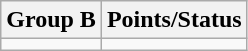<table class="wikitable">
<tr>
<th>Group B</th>
<th>Points/Status</th>
</tr>
<tr>
<td valign=top></td>
<td valign=top></td>
</tr>
</table>
